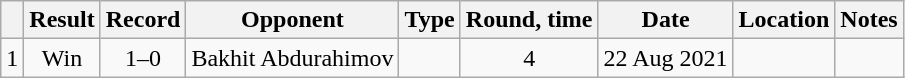<table class="wikitable" style="text-align:center">
<tr>
<th></th>
<th>Result</th>
<th>Record</th>
<th>Opponent</th>
<th>Type</th>
<th>Round, time</th>
<th>Date</th>
<th>Location</th>
<th>Notes</th>
</tr>
<tr>
<td>1</td>
<td>Win</td>
<td>1–0</td>
<td style="text-align:left;">Bakhit Abdurahimov</td>
<td></td>
<td>4</td>
<td>22 Aug 2021</td>
<td style="text-align:left;"></td>
<td></td>
</tr>
</table>
